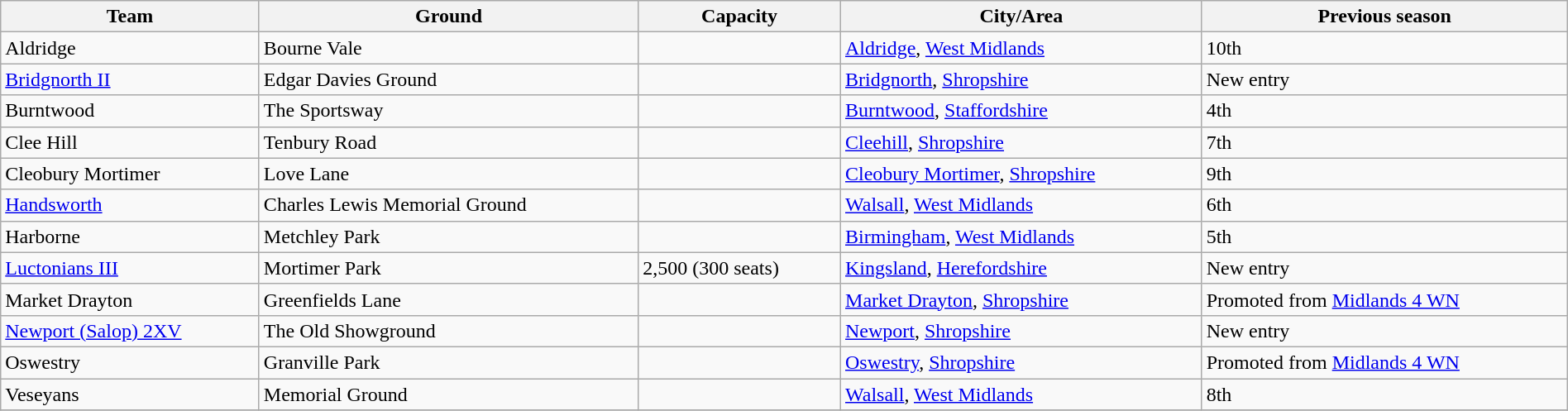<table class="wikitable sortable" width=100%>
<tr>
<th>Team</th>
<th>Ground</th>
<th>Capacity</th>
<th>City/Area</th>
<th>Previous season</th>
</tr>
<tr>
<td>Aldridge</td>
<td>Bourne Vale</td>
<td></td>
<td><a href='#'>Aldridge</a>, <a href='#'>West Midlands</a></td>
<td>10th</td>
</tr>
<tr>
<td><a href='#'>Bridgnorth II</a></td>
<td>Edgar Davies Ground</td>
<td></td>
<td><a href='#'>Bridgnorth</a>, <a href='#'>Shropshire</a></td>
<td>New entry</td>
</tr>
<tr>
<td>Burntwood</td>
<td>The Sportsway</td>
<td></td>
<td><a href='#'>Burntwood</a>, <a href='#'>Staffordshire</a></td>
<td>4th</td>
</tr>
<tr>
<td>Clee Hill</td>
<td>Tenbury Road</td>
<td></td>
<td><a href='#'>Cleehill</a>, <a href='#'>Shropshire</a></td>
<td>7th</td>
</tr>
<tr>
<td>Cleobury Mortimer</td>
<td>Love Lane</td>
<td></td>
<td><a href='#'>Cleobury Mortimer</a>, <a href='#'>Shropshire</a></td>
<td>9th</td>
</tr>
<tr>
<td><a href='#'>Handsworth</a></td>
<td>Charles Lewis Memorial Ground</td>
<td></td>
<td><a href='#'>Walsall</a>, <a href='#'>West Midlands</a></td>
<td>6th</td>
</tr>
<tr>
<td>Harborne</td>
<td>Metchley Park</td>
<td></td>
<td><a href='#'>Birmingham</a>, <a href='#'>West Midlands</a></td>
<td>5th</td>
</tr>
<tr>
<td><a href='#'>Luctonians III</a></td>
<td>Mortimer Park</td>
<td>2,500 (300 seats)</td>
<td><a href='#'>Kingsland</a>, <a href='#'>Herefordshire</a></td>
<td>New entry</td>
</tr>
<tr>
<td>Market Drayton</td>
<td>Greenfields Lane</td>
<td></td>
<td><a href='#'>Market Drayton</a>, <a href='#'>Shropshire</a></td>
<td>Promoted from <a href='#'>Midlands 4 WN</a></td>
</tr>
<tr>
<td><a href='#'>Newport (Salop) 2XV</a></td>
<td>The Old Showground</td>
<td></td>
<td><a href='#'>Newport</a>, <a href='#'>Shropshire</a></td>
<td>New entry</td>
</tr>
<tr>
<td>Oswestry</td>
<td>Granville Park</td>
<td></td>
<td><a href='#'>Oswestry</a>, <a href='#'>Shropshire</a></td>
<td>Promoted from <a href='#'>Midlands 4 WN</a></td>
</tr>
<tr>
<td>Veseyans</td>
<td>Memorial Ground</td>
<td></td>
<td><a href='#'>Walsall</a>, <a href='#'>West Midlands</a></td>
<td>8th</td>
</tr>
<tr>
</tr>
</table>
